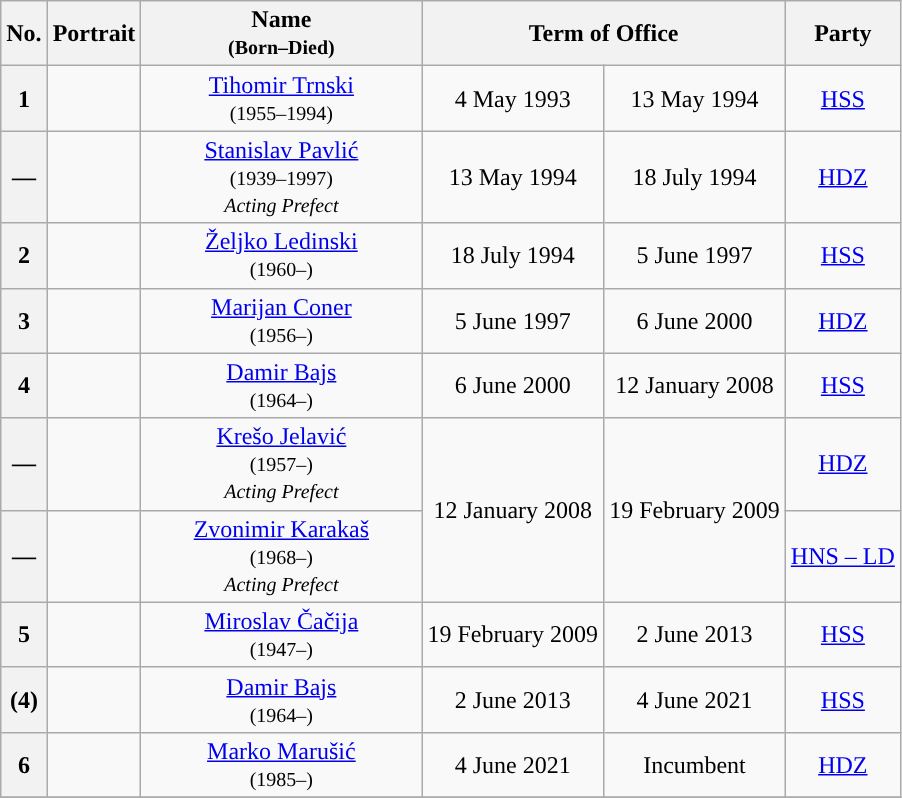<table class="wikitable" style="text-align:center">
<tr ->
<th>No.</th>
<th>Portrait</th>
<th width=180>Name<br><small>(Born–Died)</small></th>
<th colspan=2>Term of Office</th>
<th>Party</th>
</tr>
<tr ->
<th style="background:">1</th>
<td></td>
<td><a href='#'>Tihomir Trnski</a><br><small>(1955–1994)</small></td>
<td>4 May 1993</td>
<td>13 May 1994</td>
<td><a href='#'>HSS</a></td>
</tr>
<tr ->
<th style="background:">—</th>
<td></td>
<td><a href='#'>Stanislav Pavlić</a><br><small>(1939–1997)</small><br><small><em>Acting Prefect</em></small></td>
<td>13 May 1994</td>
<td>18 July 1994</td>
<td><a href='#'>HDZ</a></td>
</tr>
<tr ->
<th style="background:">2</th>
<td></td>
<td><a href='#'>Željko Ledinski</a><br><small>(1960–)</small></td>
<td>18 July 1994</td>
<td>5 June 1997</td>
<td><a href='#'>HSS</a></td>
</tr>
<tr ->
<th style="background:">3</th>
<td></td>
<td><a href='#'>Marijan Coner</a><br><small>(1956–)</small></td>
<td>5 June 1997</td>
<td>6 June 2000</td>
<td><a href='#'>HDZ</a></td>
</tr>
<tr ->
<th style="background:">4</th>
<td></td>
<td><a href='#'>Damir Bajs</a><br><small>(1964–)</small></td>
<td>6 June 2000</td>
<td>12 January 2008</td>
<td><a href='#'>HSS</a></td>
</tr>
<tr ->
<th style="background:">—</th>
<td></td>
<td><a href='#'>Krešo Jelavić</a><br><small>(1957–)</small><br><small><em>Acting Prefect</em></small></td>
<td rowspan="2">12 January 2008</td>
<td rowspan="2">19 February 2009</td>
<td><a href='#'>HDZ</a></td>
</tr>
<tr ->
<th style="background:">—</th>
<td></td>
<td><a href='#'>Zvonimir Karakaš</a><br><small>(1968–)</small><br><small><em>Acting Prefect</em></small></td>
<td><a href='#'>HNS – LD</a></td>
</tr>
<tr ->
<th style="background:">5</th>
<td></td>
<td><a href='#'>Miroslav Čačija</a><br><small>(1947–)</small></td>
<td>19 February 2009</td>
<td>2 June 2013</td>
<td><a href='#'>HSS</a></td>
</tr>
<tr ->
<th style="background:">(4)</th>
<td></td>
<td><a href='#'>Damir Bajs</a><br><small>(1964–)</small></td>
<td>2 June 2013</td>
<td>4 June 2021</td>
<td><a href='#'>HSS</a></td>
</tr>
<tr ->
<th style="background:">6</th>
<td></td>
<td><a href='#'>Marko Marušić</a><br><small>(1985–)</small></td>
<td>4 June 2021</td>
<td>Incumbent</td>
<td><a href='#'>HDZ</a></td>
</tr>
<tr ->
</tr>
</table>
